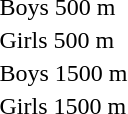<table>
<tr>
<td>Boys 500 m</td>
<td></td>
<td></td>
<td></td>
</tr>
<tr>
<td>Girls 500 m</td>
<td></td>
<td></td>
<td></td>
</tr>
<tr>
<td>Boys 1500 m</td>
<td></td>
<td></td>
<td></td>
</tr>
<tr>
<td>Girls 1500 m</td>
<td></td>
<td></td>
<td></td>
</tr>
</table>
